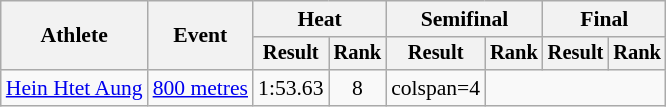<table class="wikitable" style="font-size:90%">
<tr>
<th rowspan="2">Athlete</th>
<th rowspan="2">Event</th>
<th colspan="2">Heat</th>
<th colspan="2">Semifinal</th>
<th colspan="2">Final</th>
</tr>
<tr style="font-size:95%">
<th>Result</th>
<th>Rank</th>
<th>Result</th>
<th>Rank</th>
<th>Result</th>
<th>Rank</th>
</tr>
<tr align=center>
<td align=left><a href='#'>Hein Htet Aung</a></td>
<td align=left><a href='#'>800 metres</a></td>
<td>1:53.63 </td>
<td>8</td>
<td>colspan=4 </td>
</tr>
</table>
